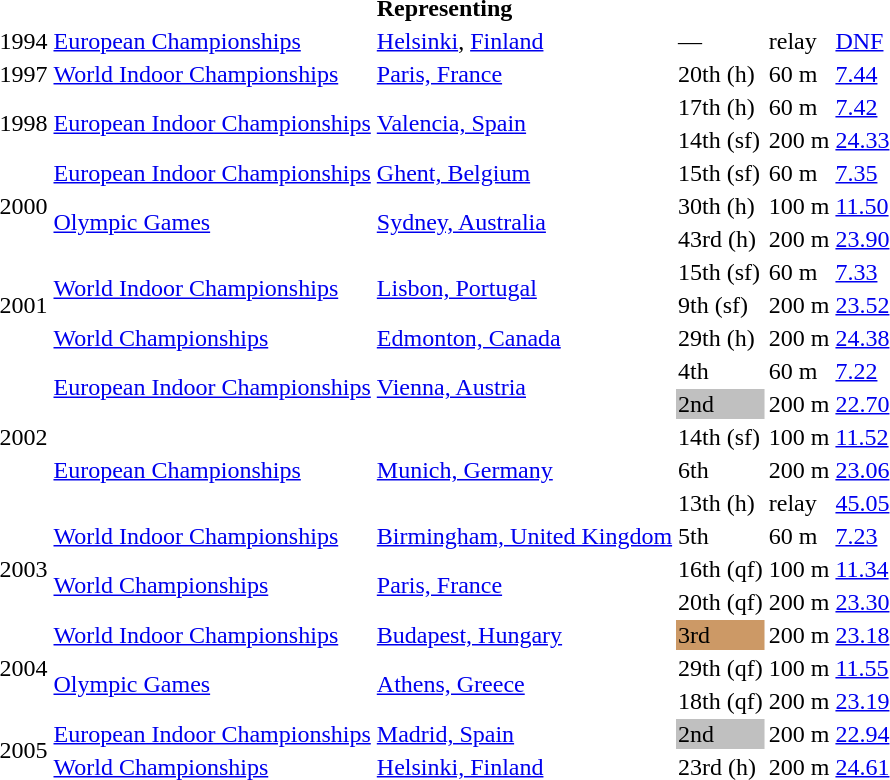<table>
<tr>
<th colspan="6">Representing </th>
</tr>
<tr>
<td>1994</td>
<td><a href='#'>European Championships</a></td>
<td><a href='#'>Helsinki</a>, <a href='#'>Finland</a></td>
<td>—</td>
<td> relay</td>
<td><a href='#'>DNF</a></td>
</tr>
<tr>
<td>1997</td>
<td><a href='#'>World Indoor Championships</a></td>
<td><a href='#'>Paris, France</a></td>
<td>20th (h)</td>
<td>60 m</td>
<td><a href='#'>7.44</a></td>
</tr>
<tr>
<td rowspan=2>1998</td>
<td rowspan=2><a href='#'>European Indoor Championships</a></td>
<td rowspan=2><a href='#'>Valencia, Spain</a></td>
<td>17th (h)</td>
<td>60 m</td>
<td><a href='#'>7.42</a></td>
</tr>
<tr>
<td>14th (sf)</td>
<td>200 m</td>
<td><a href='#'>24.33</a></td>
</tr>
<tr>
<td rowspan=3>2000</td>
<td><a href='#'>European Indoor Championships</a></td>
<td><a href='#'>Ghent, Belgium</a></td>
<td>15th (sf)</td>
<td>60 m</td>
<td><a href='#'>7.35</a></td>
</tr>
<tr>
<td rowspan=2><a href='#'>Olympic Games</a></td>
<td rowspan=2><a href='#'>Sydney, Australia</a></td>
<td>30th (h)</td>
<td>100 m</td>
<td><a href='#'>11.50</a></td>
</tr>
<tr>
<td>43rd (h)</td>
<td>200 m</td>
<td><a href='#'>23.90</a></td>
</tr>
<tr>
<td rowspan=3>2001</td>
<td rowspan=2><a href='#'>World Indoor Championships</a></td>
<td rowspan=2><a href='#'>Lisbon, Portugal</a></td>
<td>15th (sf)</td>
<td>60 m</td>
<td><a href='#'>7.33</a></td>
</tr>
<tr>
<td>9th (sf)</td>
<td>200 m</td>
<td><a href='#'>23.52</a></td>
</tr>
<tr>
<td><a href='#'>World Championships</a></td>
<td><a href='#'>Edmonton, Canada</a></td>
<td>29th (h)</td>
<td>200 m</td>
<td><a href='#'>24.38</a></td>
</tr>
<tr>
<td rowspan=5>2002</td>
<td rowspan=2><a href='#'>European Indoor Championships</a></td>
<td rowspan=2><a href='#'>Vienna, Austria</a></td>
<td>4th</td>
<td>60 m</td>
<td><a href='#'>7.22</a></td>
</tr>
<tr>
<td bgcolor="silver">2nd</td>
<td>200 m</td>
<td><a href='#'>22.70</a></td>
</tr>
<tr>
<td rowspan=3><a href='#'>European Championships</a></td>
<td rowspan=3><a href='#'>Munich, Germany</a></td>
<td>14th (sf)</td>
<td>100 m</td>
<td><a href='#'>11.52</a></td>
</tr>
<tr>
<td>6th</td>
<td>200 m</td>
<td><a href='#'>23.06</a></td>
</tr>
<tr>
<td>13th (h)</td>
<td> relay</td>
<td><a href='#'>45.05</a></td>
</tr>
<tr>
<td rowspan=3>2003</td>
<td><a href='#'>World Indoor Championships</a></td>
<td><a href='#'>Birmingham, United Kingdom</a></td>
<td>5th</td>
<td>60 m</td>
<td><a href='#'>7.23</a></td>
</tr>
<tr>
<td rowspan=2><a href='#'>World Championships</a></td>
<td rowspan=2><a href='#'>Paris, France</a></td>
<td>16th (qf)</td>
<td>100 m</td>
<td><a href='#'>11.34</a></td>
</tr>
<tr>
<td>20th (qf)</td>
<td>200 m</td>
<td><a href='#'>23.30</a></td>
</tr>
<tr>
<td rowspan=3>2004</td>
<td><a href='#'>World Indoor Championships</a></td>
<td><a href='#'>Budapest, Hungary</a></td>
<td bgcolor="cc9966">3rd</td>
<td>200 m</td>
<td><a href='#'>23.18</a></td>
</tr>
<tr>
<td rowspan=2><a href='#'>Olympic Games</a></td>
<td rowspan=2><a href='#'>Athens, Greece</a></td>
<td>29th (qf)</td>
<td>100 m</td>
<td><a href='#'>11.55</a></td>
</tr>
<tr>
<td>18th (qf)</td>
<td>200 m</td>
<td><a href='#'>23.19</a></td>
</tr>
<tr>
<td rowspan=2>2005</td>
<td><a href='#'>European Indoor Championships</a></td>
<td><a href='#'>Madrid, Spain</a></td>
<td bgcolor="silver">2nd</td>
<td>200 m</td>
<td><a href='#'>22.94</a></td>
</tr>
<tr>
<td><a href='#'>World Championships</a></td>
<td><a href='#'>Helsinki, Finland</a></td>
<td>23rd (h)</td>
<td>200 m</td>
<td><a href='#'>24.61</a></td>
</tr>
</table>
